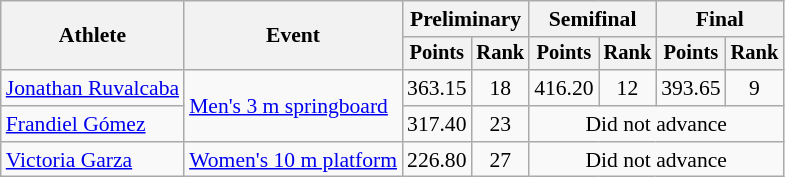<table class=wikitable style="font-size:90%">
<tr>
<th rowspan="2">Athlete</th>
<th rowspan="2">Event</th>
<th colspan="2">Preliminary</th>
<th colspan="2">Semifinal</th>
<th colspan="2">Final</th>
</tr>
<tr style="font-size:95%">
<th>Points</th>
<th>Rank</th>
<th>Points</th>
<th>Rank</th>
<th>Points</th>
<th>Rank</th>
</tr>
<tr align=center>
<td align=left><a href='#'>Jonathan Ruvalcaba</a></td>
<td rowspan="2" align="left"><a href='#'>Men's 3 m springboard</a></td>
<td>363.15</td>
<td>18</td>
<td>416.20</td>
<td>12</td>
<td>393.65</td>
<td>9</td>
</tr>
<tr align=center>
<td align=left><a href='#'>Frandiel Gómez</a></td>
<td>317.40</td>
<td>23</td>
<td colspan="4">Did not advance</td>
</tr>
<tr align=center>
<td align=left><a href='#'>Victoria Garza</a></td>
<td align=left><a href='#'>Women's 10 m platform</a></td>
<td>226.80</td>
<td>27</td>
<td colspan="4">Did not advance</td>
</tr>
</table>
